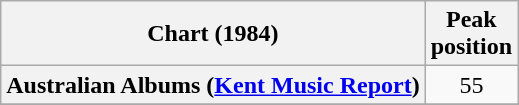<table class="wikitable sortable plainrowheaders" style="text-align:center">
<tr>
<th scope="col">Chart (1984)</th>
<th scope="col">Peak<br>position</th>
</tr>
<tr>
<th scope="row">Australian Albums (<a href='#'>Kent Music Report</a>)</th>
<td>55</td>
</tr>
<tr>
</tr>
<tr>
</tr>
<tr>
</tr>
</table>
